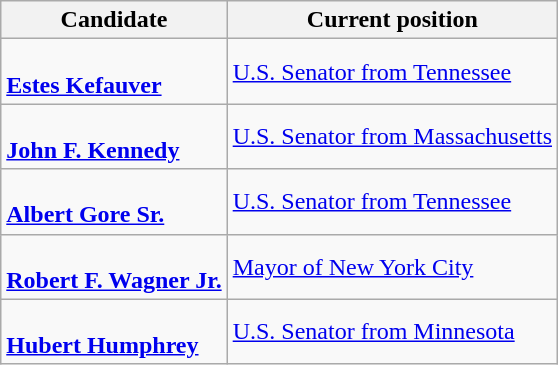<table class=wikitable>
<tr>
<th>Candidate</th>
<th>Current position</th>
</tr>
<tr>
<td><br><strong><a href='#'>Estes Kefauver</a></strong></td>
<td><a href='#'>U.S. Senator from Tennessee</a></td>
</tr>
<tr>
<td><br><strong><a href='#'>John F. Kennedy</a></strong></td>
<td><a href='#'>U.S. Senator from Massachusetts</a></td>
</tr>
<tr>
<td><br><strong><a href='#'>Albert Gore Sr.</a></strong></td>
<td><a href='#'>U.S. Senator from Tennessee</a></td>
</tr>
<tr>
<td><br><strong><a href='#'>Robert F. Wagner Jr.</a></strong></td>
<td><a href='#'>Mayor of New York City</a></td>
</tr>
<tr>
<td><br><strong><a href='#'>Hubert Humphrey</a></strong></td>
<td><a href='#'>U.S. Senator from Minnesota</a></td>
</tr>
</table>
